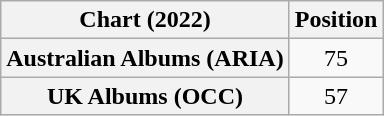<table class="wikitable sortable plainrowheaders" style="text-align:center">
<tr>
<th scope="col">Chart (2022)</th>
<th scope="col">Position</th>
</tr>
<tr>
<th scope="row">Australian Albums (ARIA)</th>
<td>75</td>
</tr>
<tr>
<th scope="row">UK Albums (OCC)</th>
<td>57</td>
</tr>
</table>
